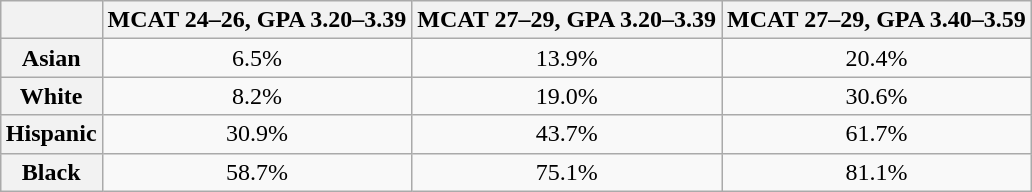<table style="text-align:center; float:right; clear:right; margin-left:4em; margin:auto;"  class="wikitable">
<tr>
<th></th>
<th>MCAT 24–26, GPA 3.20–3.39</th>
<th>MCAT 27–29, GPA 3.20–3.39</th>
<th>MCAT 27–29, GPA 3.40–3.59</th>
</tr>
<tr>
<th>Asian</th>
<td>6.5%</td>
<td>13.9%</td>
<td>20.4%</td>
</tr>
<tr>
<th>White</th>
<td>8.2%</td>
<td>19.0%</td>
<td>30.6%</td>
</tr>
<tr>
<th>Hispanic</th>
<td>30.9%</td>
<td>43.7%</td>
<td>61.7%</td>
</tr>
<tr>
<th>Black</th>
<td>58.7%</td>
<td>75.1%</td>
<td>81.1%</td>
</tr>
</table>
